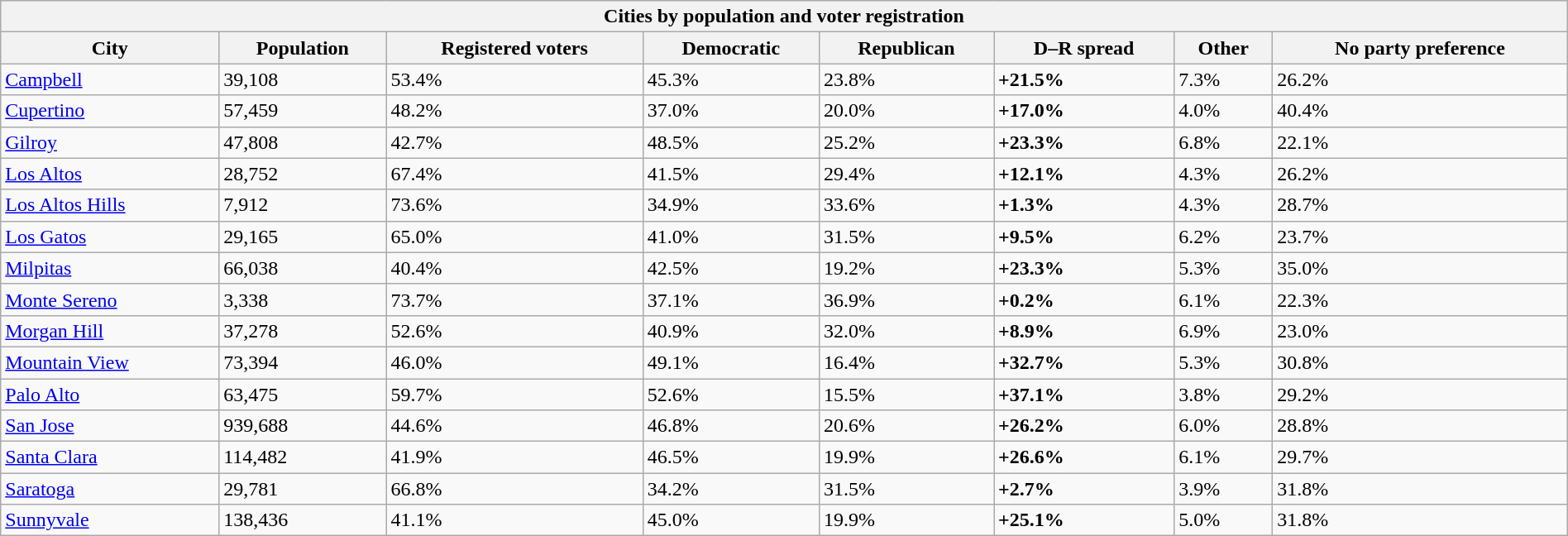<table class="wikitable collapsible collapsed sortable" style="width: 100%;">
<tr>
<th colspan="8">Cities by population and voter registration</th>
</tr>
<tr>
<th>City</th>
<th data-sort-type="number">Population</th>
<th data-sort-type="number">Registered voters<br></th>
<th data-sort-type="number">Democratic</th>
<th data-sort-type="number">Republican</th>
<th data-sort-type="number">D–R spread</th>
<th data-sort-type="number">Other</th>
<th data-sort-type="number">No party preference</th>
</tr>
<tr>
<td><a href='#'>Campbell</a></td>
<td>39,108</td>
<td>53.4%</td>
<td>45.3%</td>
<td>23.8%</td>
<td><span><strong>+21.5%</strong></span></td>
<td>7.3%</td>
<td>26.2%</td>
</tr>
<tr>
<td><a href='#'>Cupertino</a></td>
<td>57,459</td>
<td>48.2%</td>
<td>37.0%</td>
<td>20.0%</td>
<td><span><strong>+17.0%</strong></span></td>
<td>4.0%</td>
<td>40.4%</td>
</tr>
<tr>
<td><a href='#'>Gilroy</a></td>
<td>47,808</td>
<td>42.7%</td>
<td>48.5%</td>
<td>25.2%</td>
<td><span><strong>+23.3%</strong></span></td>
<td>6.8%</td>
<td>22.1%</td>
</tr>
<tr>
<td><a href='#'>Los Altos</a></td>
<td>28,752</td>
<td>67.4%</td>
<td>41.5%</td>
<td>29.4%</td>
<td><span><strong>+12.1%</strong></span></td>
<td>4.3%</td>
<td>26.2%</td>
</tr>
<tr>
<td><a href='#'>Los Altos Hills</a></td>
<td>7,912</td>
<td>73.6%</td>
<td>34.9%</td>
<td>33.6%</td>
<td><span><strong>+1.3%</strong></span></td>
<td>4.3%</td>
<td>28.7%</td>
</tr>
<tr>
<td><a href='#'>Los Gatos</a></td>
<td>29,165</td>
<td>65.0%</td>
<td>41.0%</td>
<td>31.5%</td>
<td><span><strong>+9.5%</strong></span></td>
<td>6.2%</td>
<td>23.7%</td>
</tr>
<tr>
<td><a href='#'>Milpitas</a></td>
<td>66,038</td>
<td>40.4%</td>
<td>42.5%</td>
<td>19.2%</td>
<td><span><strong>+23.3%</strong></span></td>
<td>5.3%</td>
<td>35.0%</td>
</tr>
<tr>
<td><a href='#'>Monte Sereno</a></td>
<td>3,338</td>
<td>73.7%</td>
<td>37.1%</td>
<td>36.9%</td>
<td><span><strong>+0.2%</strong></span></td>
<td>6.1%</td>
<td>22.3%</td>
</tr>
<tr>
<td><a href='#'>Morgan Hill</a></td>
<td>37,278</td>
<td>52.6%</td>
<td>40.9%</td>
<td>32.0%</td>
<td><span><strong>+8.9%</strong></span></td>
<td>6.9%</td>
<td>23.0%</td>
</tr>
<tr>
<td><a href='#'>Mountain View</a></td>
<td>73,394</td>
<td>46.0%</td>
<td>49.1%</td>
<td>16.4%</td>
<td><span><strong>+32.7%</strong></span></td>
<td>5.3%</td>
<td>30.8%</td>
</tr>
<tr>
<td><a href='#'>Palo Alto</a></td>
<td>63,475</td>
<td>59.7%</td>
<td>52.6%</td>
<td>15.5%</td>
<td><span><strong>+37.1%</strong></span></td>
<td>3.8%</td>
<td>29.2%</td>
</tr>
<tr>
<td><a href='#'>San Jose</a></td>
<td>939,688</td>
<td>44.6%</td>
<td>46.8%</td>
<td>20.6%</td>
<td><span><strong>+26.2%</strong></span></td>
<td>6.0%</td>
<td>28.8%</td>
</tr>
<tr>
<td><a href='#'>Santa Clara</a></td>
<td>114,482</td>
<td>41.9%</td>
<td>46.5%</td>
<td>19.9%</td>
<td><span><strong>+26.6%</strong></span></td>
<td>6.1%</td>
<td>29.7%</td>
</tr>
<tr>
<td><a href='#'>Saratoga</a></td>
<td>29,781</td>
<td>66.8%</td>
<td>34.2%</td>
<td>31.5%</td>
<td><span><strong>+2.7%</strong></span></td>
<td>3.9%</td>
<td>31.8%</td>
</tr>
<tr>
<td><a href='#'>Sunnyvale</a></td>
<td>138,436</td>
<td>41.1%</td>
<td>45.0%</td>
<td>19.9%</td>
<td><span><strong>+25.1%</strong></span></td>
<td>5.0%</td>
<td>31.8%</td>
</tr>
</table>
